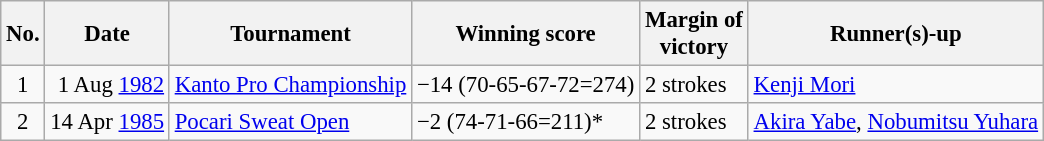<table class="wikitable" style="font-size:95%;">
<tr>
<th>No.</th>
<th>Date</th>
<th>Tournament</th>
<th>Winning score</th>
<th>Margin of<br>victory</th>
<th>Runner(s)-up</th>
</tr>
<tr>
<td align=center>1</td>
<td align=right>1 Aug <a href='#'>1982</a></td>
<td><a href='#'>Kanto Pro Championship</a></td>
<td>−14 (70-65-67-72=274)</td>
<td>2 strokes</td>
<td> <a href='#'>Kenji Mori</a></td>
</tr>
<tr>
<td align=center>2</td>
<td align=right>14 Apr <a href='#'>1985</a></td>
<td><a href='#'>Pocari Sweat Open</a></td>
<td>−2 (74-71-66=211)*</td>
<td>2 strokes</td>
<td> <a href='#'>Akira Yabe</a>,  <a href='#'>Nobumitsu Yuhara</a></td>
</tr>
</table>
